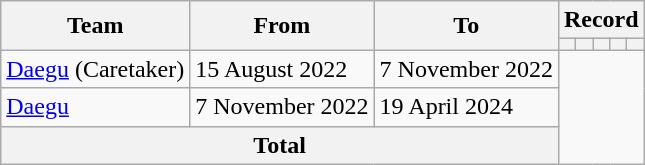<table class=wikitable style=text-align:center>
<tr>
<th rowspan=2>Team</th>
<th rowspan=2>From</th>
<th rowspan=2>To</th>
<th colspan=5>Record</th>
</tr>
<tr>
<th></th>
<th></th>
<th></th>
<th></th>
<th></th>
</tr>
<tr>
<td align=left><a href='#'>Daegu</a> (Caretaker)</td>
<td align=left>15 August 2022</td>
<td align=left>7 November 2022<br></td>
</tr>
<tr>
<td align=left><a href='#'>Daegu</a></td>
<td align=left>7 November 2022</td>
<td align=left>19 April 2024<br></td>
</tr>
<tr>
<th colspan="3">Total<br></th>
</tr>
</table>
